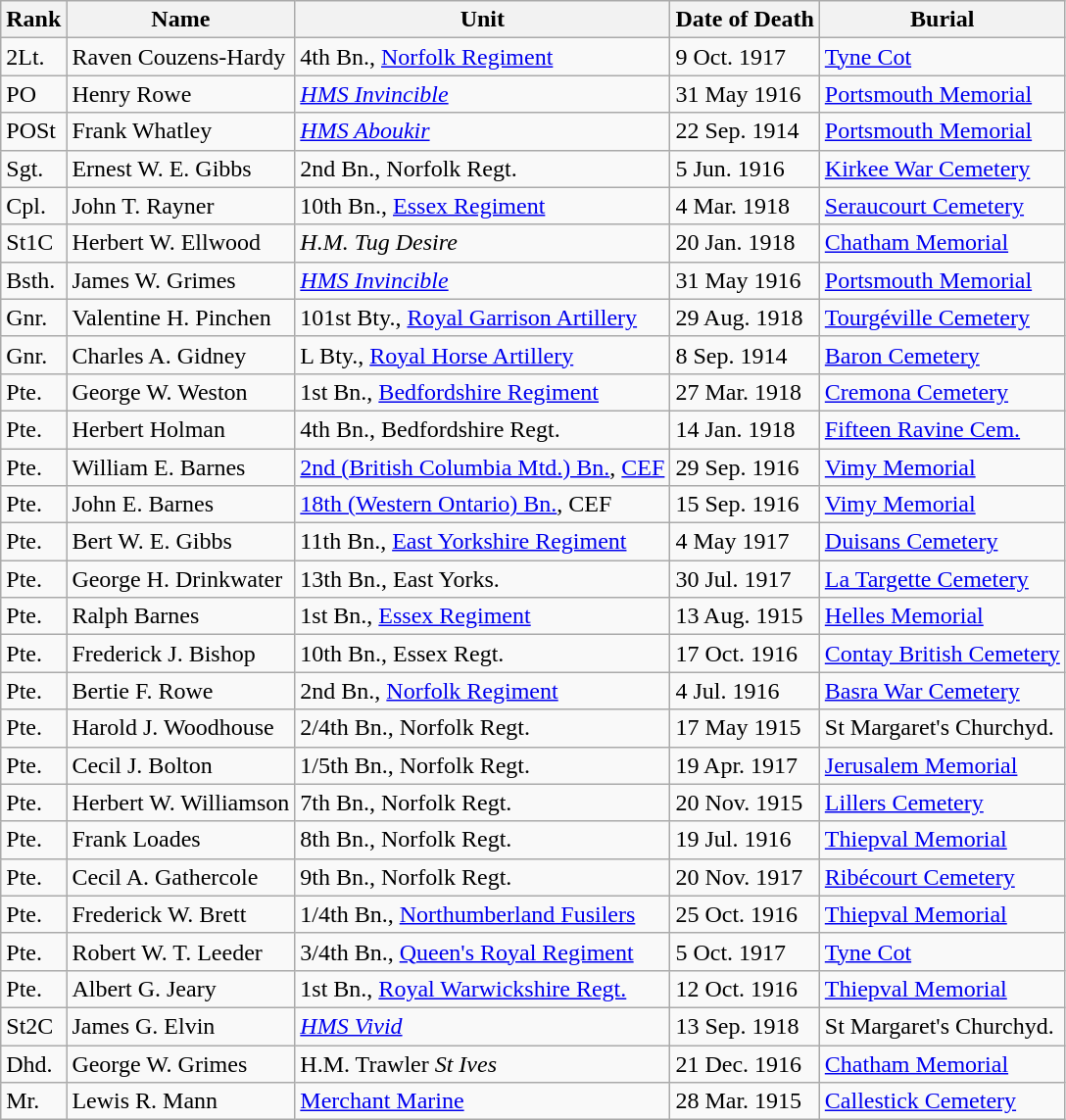<table class="wikitable">
<tr>
<th>Rank</th>
<th>Name</th>
<th>Unit</th>
<th>Date of Death</th>
<th>Burial</th>
</tr>
<tr>
<td>2Lt.</td>
<td>Raven Couzens-Hardy</td>
<td>4th Bn., <a href='#'>Norfolk Regiment</a></td>
<td>9 Oct. 1917</td>
<td><a href='#'>Tyne Cot</a></td>
</tr>
<tr>
<td>PO</td>
<td>Henry Rowe</td>
<td><a href='#'><em>HMS Invincible</em></a></td>
<td>31 May 1916</td>
<td><a href='#'>Portsmouth Memorial</a></td>
</tr>
<tr>
<td>POSt</td>
<td>Frank Whatley</td>
<td><a href='#'><em>HMS Aboukir</em></a></td>
<td>22 Sep. 1914</td>
<td><a href='#'>Portsmouth Memorial</a></td>
</tr>
<tr>
<td>Sgt.</td>
<td>Ernest W. E. Gibbs</td>
<td>2nd Bn., Norfolk Regt.</td>
<td>5 Jun. 1916</td>
<td><a href='#'>Kirkee War Cemetery</a></td>
</tr>
<tr>
<td>Cpl.</td>
<td>John T. Rayner</td>
<td>10th Bn., <a href='#'>Essex Regiment</a></td>
<td>4 Mar. 1918</td>
<td><a href='#'>Seraucourt Cemetery</a></td>
</tr>
<tr>
<td>St1C</td>
<td>Herbert W. Ellwood</td>
<td><em>H.M. Tug Desire</em></td>
<td>20 Jan. 1918</td>
<td><a href='#'>Chatham Memorial</a></td>
</tr>
<tr>
<td>Bsth.</td>
<td>James W. Grimes</td>
<td><a href='#'><em>HMS Invincible</em></a></td>
<td>31 May 1916</td>
<td><a href='#'>Portsmouth Memorial</a></td>
</tr>
<tr>
<td>Gnr.</td>
<td>Valentine H. Pinchen</td>
<td>101st Bty., <a href='#'>Royal Garrison Artillery</a></td>
<td>29 Aug. 1918</td>
<td><a href='#'>Tourgéville Cemetery</a></td>
</tr>
<tr>
<td>Gnr.</td>
<td>Charles A. Gidney</td>
<td>L Bty., <a href='#'>Royal Horse Artillery</a></td>
<td>8 Sep. 1914</td>
<td><a href='#'>Baron Cemetery</a></td>
</tr>
<tr>
<td>Pte.</td>
<td>George W. Weston</td>
<td>1st Bn., <a href='#'>Bedfordshire Regiment</a></td>
<td>27 Mar. 1918</td>
<td><a href='#'>Cremona Cemetery</a></td>
</tr>
<tr>
<td>Pte.</td>
<td>Herbert Holman</td>
<td>4th Bn., Bedfordshire Regt.</td>
<td>14 Jan. 1918</td>
<td><a href='#'>Fifteen Ravine Cem.</a></td>
</tr>
<tr>
<td>Pte.</td>
<td>William E. Barnes</td>
<td><a href='#'>2nd (British Columbia Mtd.) Bn.</a>, <a href='#'>CEF</a></td>
<td>29 Sep. 1916</td>
<td><a href='#'>Vimy Memorial</a></td>
</tr>
<tr>
<td>Pte.</td>
<td>John E. Barnes</td>
<td><a href='#'>18th (Western Ontario) Bn.</a>, CEF</td>
<td>15 Sep. 1916</td>
<td><a href='#'>Vimy Memorial</a></td>
</tr>
<tr>
<td>Pte.</td>
<td>Bert W. E. Gibbs</td>
<td>11th Bn., <a href='#'>East Yorkshire Regiment</a></td>
<td>4 May 1917</td>
<td><a href='#'>Duisans Cemetery</a></td>
</tr>
<tr>
<td>Pte.</td>
<td>George H. Drinkwater</td>
<td>13th Bn., East Yorks.</td>
<td>30 Jul. 1917</td>
<td><a href='#'>La Targette Cemetery</a></td>
</tr>
<tr>
<td>Pte.</td>
<td>Ralph Barnes</td>
<td>1st Bn., <a href='#'>Essex Regiment</a></td>
<td>13 Aug. 1915</td>
<td><a href='#'>Helles Memorial</a></td>
</tr>
<tr>
<td>Pte.</td>
<td>Frederick J. Bishop</td>
<td>10th Bn., Essex Regt.</td>
<td>17 Oct. 1916</td>
<td><a href='#'>Contay British Cemetery</a></td>
</tr>
<tr>
<td>Pte.</td>
<td>Bertie F. Rowe</td>
<td>2nd Bn., <a href='#'>Norfolk Regiment</a></td>
<td>4 Jul. 1916</td>
<td><a href='#'>Basra War Cemetery</a></td>
</tr>
<tr>
<td>Pte.</td>
<td>Harold J. Woodhouse</td>
<td>2/4th Bn., Norfolk Regt.</td>
<td>17 May 1915</td>
<td>St Margaret's Churchyd.</td>
</tr>
<tr>
<td>Pte.</td>
<td>Cecil J. Bolton</td>
<td>1/5th Bn., Norfolk Regt.</td>
<td>19 Apr. 1917</td>
<td><a href='#'>Jerusalem Memorial</a></td>
</tr>
<tr>
<td>Pte.</td>
<td>Herbert W. Williamson</td>
<td>7th Bn., Norfolk Regt.</td>
<td>20 Nov. 1915</td>
<td><a href='#'>Lillers Cemetery</a></td>
</tr>
<tr>
<td>Pte.</td>
<td>Frank Loades</td>
<td>8th Bn., Norfolk Regt.</td>
<td>19 Jul. 1916</td>
<td><a href='#'>Thiepval Memorial</a></td>
</tr>
<tr>
<td>Pte.</td>
<td>Cecil A. Gathercole</td>
<td>9th Bn., Norfolk Regt.</td>
<td>20 Nov. 1917</td>
<td><a href='#'>Ribécourt Cemetery</a></td>
</tr>
<tr>
<td>Pte.</td>
<td>Frederick W. Brett</td>
<td>1/4th Bn., <a href='#'>Northumberland Fusilers</a></td>
<td>25 Oct. 1916</td>
<td><a href='#'>Thiepval Memorial</a></td>
</tr>
<tr>
<td>Pte.</td>
<td>Robert W. T. Leeder</td>
<td>3/4th Bn., <a href='#'>Queen's Royal Regiment</a></td>
<td>5 Oct. 1917</td>
<td><a href='#'>Tyne Cot</a></td>
</tr>
<tr>
<td>Pte.</td>
<td>Albert G. Jeary</td>
<td>1st Bn., <a href='#'>Royal Warwickshire Regt.</a></td>
<td>12 Oct. 1916</td>
<td><a href='#'>Thiepval Memorial</a></td>
</tr>
<tr>
<td>St2C</td>
<td>James G. Elvin</td>
<td><a href='#'><em>HMS Vivid</em></a></td>
<td>13 Sep. 1918</td>
<td>St Margaret's Churchyd.</td>
</tr>
<tr>
<td>Dhd.</td>
<td>George W. Grimes</td>
<td>H.M. Trawler <em>St Ives</em></td>
<td>21 Dec. 1916</td>
<td><a href='#'>Chatham Memorial</a></td>
</tr>
<tr>
<td>Mr.</td>
<td>Lewis R. Mann</td>
<td><a href='#'>Merchant Marine</a></td>
<td>28 Mar. 1915</td>
<td><a href='#'>Callestick Cemetery</a></td>
</tr>
</table>
